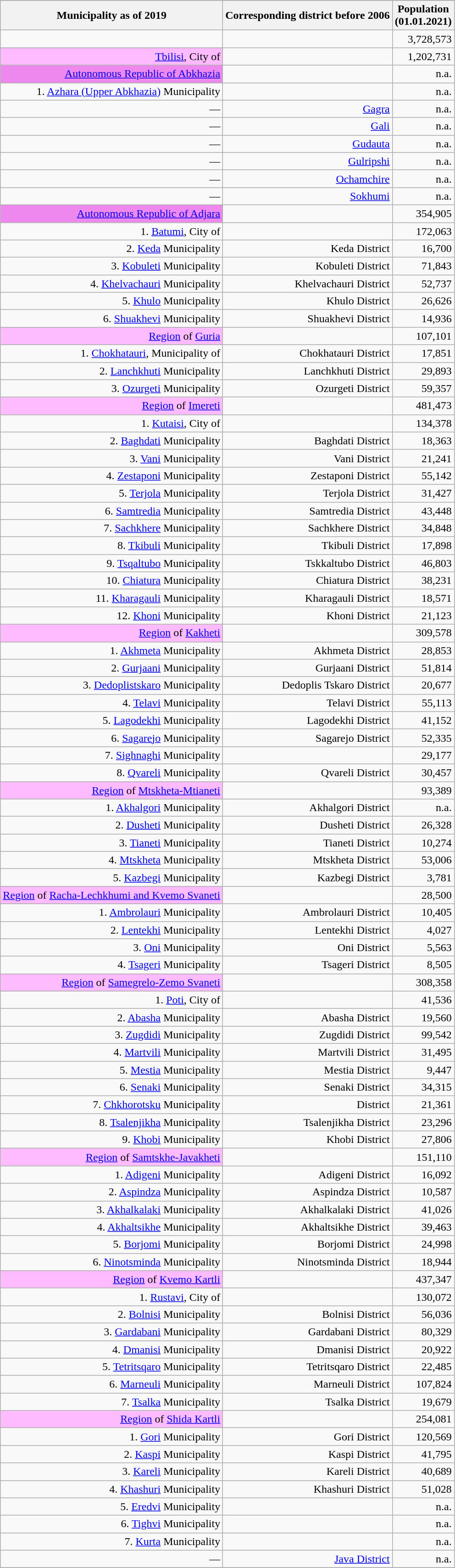<table class="wikitable sortable" style="text-align:right">
<tr>
</tr>
<tr>
<th>Municipality as of 2019</th>
<th>Corresponding district before 2006</th>
<th>Population <br>(01.01.2021)</th>
</tr>
<tr>
<td></td>
<td></td>
<td>3,728,573</td>
</tr>
<tr>
<td bgcolor="#FFBBFF"><a href='#'>Tbilisi</a>, City of</td>
<td></td>
<td>1,202,731</td>
</tr>
<tr>
<td bgcolor="#EE88EE"><a href='#'>Autonomous Republic of Abkhazia</a></td>
<td></td>
<td>n.a.</td>
</tr>
<tr>
<td>1. <a href='#'>Azhara (Upper Abkhazia)</a> Municipality</td>
<td></td>
<td>n.a.</td>
</tr>
<tr>
<td>—</td>
<td><a href='#'>Gagra</a></td>
<td>n.a.</td>
</tr>
<tr>
<td>—</td>
<td><a href='#'>Gali</a></td>
<td>n.a.</td>
</tr>
<tr>
<td>—</td>
<td><a href='#'>Gudauta</a></td>
<td>n.a.</td>
</tr>
<tr>
<td>—</td>
<td><a href='#'>Gulripshi</a></td>
<td>n.a.</td>
</tr>
<tr>
<td>—</td>
<td><a href='#'>Ochamchire</a></td>
<td>n.a.</td>
</tr>
<tr>
<td>—</td>
<td><a href='#'>Sokhumi</a></td>
<td>n.a.</td>
</tr>
<tr>
<td bgcolor="#EE88EE"><a href='#'>Autonomous Republic of Adjara</a></td>
<td></td>
<td>354,905</td>
</tr>
<tr>
<td>1. <a href='#'>Batumi</a>, City of</td>
<td></td>
<td>172,063</td>
</tr>
<tr>
<td>2. <a href='#'>Keda</a> Municipality</td>
<td>Keda District</td>
<td>16,700</td>
</tr>
<tr>
<td>3. <a href='#'>Kobuleti</a> Municipality</td>
<td>Kobuleti District</td>
<td>71,843</td>
</tr>
<tr>
<td>4. <a href='#'>Khelvachauri</a> Municipality</td>
<td>Khelvachauri District</td>
<td>52,737</td>
</tr>
<tr>
<td>5. <a href='#'>Khulo</a> Municipality</td>
<td>Khulo District</td>
<td>26,626</td>
</tr>
<tr>
<td>6. <a href='#'>Shuakhevi</a> Municipality</td>
<td>Shuakhevi District</td>
<td>14,936</td>
</tr>
<tr>
<td bgcolor="#FFBBFF"><a href='#'>Region</a> of <a href='#'>Guria</a></td>
<td></td>
<td>107,101</td>
</tr>
<tr>
<td>1. <a href='#'>Chokhatauri</a>, Municipality of</td>
<td>Chokhatauri District</td>
<td>17,851</td>
</tr>
<tr>
<td>2. <a href='#'>Lanchkhuti</a> Municipality</td>
<td>Lanchkhuti District</td>
<td>29,893</td>
</tr>
<tr>
<td>3. <a href='#'>Ozurgeti</a> Municipality</td>
<td>Ozurgeti District</td>
<td>59,357</td>
</tr>
<tr>
<td bgcolor="#FFBBFF"><a href='#'>Region</a> of <a href='#'>Imereti</a></td>
<td></td>
<td>481,473</td>
</tr>
<tr>
<td>1. <a href='#'>Kutaisi</a>, City of</td>
<td></td>
<td>134,378</td>
</tr>
<tr>
<td>2. <a href='#'>Baghdati</a> Municipality</td>
<td>Baghdati District</td>
<td>18,363</td>
</tr>
<tr>
<td>3. <a href='#'>Vani</a> Municipality</td>
<td>Vani District</td>
<td>21,241</td>
</tr>
<tr>
<td>4. <a href='#'>Zestaponi</a> Municipality</td>
<td>Zestaponi District</td>
<td>55,142</td>
</tr>
<tr>
<td>5. <a href='#'>Terjola</a> Municipality</td>
<td>Terjola District</td>
<td>31,427</td>
</tr>
<tr>
<td>6. <a href='#'>Samtredia</a> Municipality</td>
<td>Samtredia District</td>
<td>43,448</td>
</tr>
<tr>
<td>7. <a href='#'>Sachkhere</a> Municipality</td>
<td>Sachkhere District</td>
<td>34,848</td>
</tr>
<tr>
<td>8. <a href='#'>Tkibuli</a> Municipality</td>
<td>Tkibuli District</td>
<td>17,898</td>
</tr>
<tr>
<td>9. <a href='#'>Tsqaltubo</a> Municipality</td>
<td>Tskkaltubo District</td>
<td>46,803</td>
</tr>
<tr>
<td>10. <a href='#'>Chiatura</a> Municipality</td>
<td>Chiatura District</td>
<td>38,231</td>
</tr>
<tr>
<td>11. <a href='#'>Kharagauli</a> Municipality</td>
<td>Kharagauli District</td>
<td>18,571</td>
</tr>
<tr>
<td>12. <a href='#'>Khoni</a> Municipality</td>
<td>Khoni District</td>
<td>21,123</td>
</tr>
<tr>
<td bgcolor="#FFBBFF"><a href='#'>Region</a> of <a href='#'>Kakheti</a></td>
<td></td>
<td>309,578</td>
</tr>
<tr>
<td>1. <a href='#'>Akhmeta</a> Municipality</td>
<td>Akhmeta District</td>
<td>28,853</td>
</tr>
<tr>
<td>2. <a href='#'>Gurjaani</a> Municipality</td>
<td>Gurjaani District</td>
<td>51,814</td>
</tr>
<tr>
<td>3. <a href='#'>Dedoplistskaro</a> Municipality</td>
<td>Dedoplis Tskaro District</td>
<td>20,677</td>
</tr>
<tr>
<td>4. <a href='#'>Telavi</a> Municipality</td>
<td>Telavi District</td>
<td>55,113</td>
</tr>
<tr>
<td>5. <a href='#'>Lagodekhi</a> Municipality</td>
<td>Lagodekhi District</td>
<td>41,152</td>
</tr>
<tr>
<td>6. <a href='#'>Sagarejo</a> Municipality</td>
<td>Sagarejo District</td>
<td>52,335</td>
</tr>
<tr>
<td>7. <a href='#'>Sighnaghi</a> Municipality</td>
<td></td>
<td>29,177</td>
</tr>
<tr>
<td>8. <a href='#'>Qvareli</a> Municipality</td>
<td>Qvareli District</td>
<td>30,457</td>
</tr>
<tr>
<td bgcolor="#FFBBFF"><a href='#'>Region</a> of <a href='#'>Mtskheta-Mtianeti</a></td>
<td></td>
<td>93,389</td>
</tr>
<tr>
<td>1. <a href='#'>Akhalgori</a> Municipality</td>
<td>Akhalgori District</td>
<td>n.a.</td>
</tr>
<tr>
<td>2. <a href='#'>Dusheti</a> Municipality</td>
<td>Dusheti District</td>
<td>26,328</td>
</tr>
<tr>
<td>3. <a href='#'>Tianeti</a> Municipality</td>
<td>Tianeti District</td>
<td>10,274</td>
</tr>
<tr>
<td>4. <a href='#'>Mtskheta</a> Municipality</td>
<td>Mtskheta District</td>
<td>53,006</td>
</tr>
<tr>
<td>5. <a href='#'>Kazbegi</a> Municipality</td>
<td>Kazbegi District</td>
<td>3,781</td>
</tr>
<tr>
<td bgcolor="#FFBBFF"><a href='#'>Region</a> of <a href='#'>Racha-Lechkhumi and Kvemo Svaneti</a></td>
<td></td>
<td>28,500</td>
</tr>
<tr>
<td>1. <a href='#'>Ambrolauri</a> Municipality</td>
<td>Ambrolauri District</td>
<td>10,405</td>
</tr>
<tr>
<td>2. <a href='#'>Lentekhi</a> Municipality</td>
<td>Lentekhi District</td>
<td>4,027</td>
</tr>
<tr>
<td>3. <a href='#'>Oni</a> Municipality</td>
<td>Oni District</td>
<td>5,563</td>
</tr>
<tr>
<td>4. <a href='#'>Tsageri</a> Municipality</td>
<td>Tsageri District</td>
<td>8,505</td>
</tr>
<tr>
<td bgcolor="#FFBBFF"><a href='#'>Region</a> of <a href='#'>Samegrelo-Zemo Svaneti</a></td>
<td></td>
<td>308,358</td>
</tr>
<tr>
<td>1. <a href='#'>Poti</a>, City of</td>
<td></td>
<td>41,536</td>
</tr>
<tr>
<td>2. <a href='#'>Abasha</a> Municipality</td>
<td>Abasha District</td>
<td>19,560</td>
</tr>
<tr>
<td>3. <a href='#'>Zugdidi</a> Municipality</td>
<td>Zugdidi District</td>
<td>99,542</td>
</tr>
<tr>
<td>4. <a href='#'>Martvili</a> Municipality</td>
<td>Martvili District</td>
<td>31,495</td>
</tr>
<tr>
<td>5. <a href='#'>Mestia</a> Municipality</td>
<td>Mestia District</td>
<td>9,447</td>
</tr>
<tr>
<td>6. <a href='#'>Senaki</a> Municipality</td>
<td>Senaki District</td>
<td>34,315</td>
</tr>
<tr>
<td>7. <a href='#'>Chkhorotsku</a> Municipality</td>
<td>District</td>
<td>21,361</td>
</tr>
<tr>
<td>8. <a href='#'>Tsalenjikha</a> Municipality</td>
<td>Tsalenjikha District</td>
<td>23,296</td>
</tr>
<tr>
<td>9. <a href='#'>Khobi</a> Municipality</td>
<td>Khobi District</td>
<td>27,806</td>
</tr>
<tr>
<td bgcolor="#FFBBFF"><a href='#'>Region</a> of <a href='#'>Samtskhe-Javakheti</a></td>
<td></td>
<td>151,110</td>
</tr>
<tr>
<td>1. <a href='#'>Adigeni</a> Municipality</td>
<td>Adigeni District</td>
<td>16,092</td>
</tr>
<tr>
<td>2. <a href='#'>Aspindza</a> Municipality</td>
<td>Aspindza District</td>
<td>10,587</td>
</tr>
<tr>
<td>3. <a href='#'>Akhalkalaki</a> Municipality</td>
<td>Akhalkalaki District</td>
<td>41,026</td>
</tr>
<tr>
<td>4. <a href='#'>Akhaltsikhe</a> Municipality</td>
<td>Akhaltsikhe District</td>
<td>39,463</td>
</tr>
<tr>
<td>5. <a href='#'>Borjomi</a> Municipality</td>
<td>Borjomi District</td>
<td>24,998</td>
</tr>
<tr>
<td>6. <a href='#'>Ninotsminda</a> Municipality</td>
<td>Ninotsminda District</td>
<td>18,944</td>
</tr>
<tr>
<td bgcolor="#FFBBFF"><a href='#'>Region</a> of <a href='#'>Kvemo Kartli</a></td>
<td></td>
<td>437,347</td>
</tr>
<tr>
<td>1. <a href='#'>Rustavi</a>, City of</td>
<td></td>
<td>130,072</td>
</tr>
<tr>
<td>2. <a href='#'>Bolnisi</a> Municipality</td>
<td>Bolnisi District</td>
<td>56,036</td>
</tr>
<tr>
<td>3. <a href='#'>Gardabani</a> Municipality</td>
<td>Gardabani District</td>
<td>80,329</td>
</tr>
<tr>
<td>4. <a href='#'>Dmanisi</a> Municipality</td>
<td>Dmanisi District</td>
<td>20,922</td>
</tr>
<tr>
<td>5. <a href='#'>Tetritsqaro</a> Municipality</td>
<td>Tetritsqaro District</td>
<td>22,485</td>
</tr>
<tr>
<td>6. <a href='#'>Marneuli</a> Municipality</td>
<td>Marneuli District</td>
<td>107,824</td>
</tr>
<tr>
<td>7. <a href='#'>Tsalka</a> Municipality</td>
<td>Tsalka District</td>
<td>19,679</td>
</tr>
<tr>
<td bgcolor="#FFBBFF"><a href='#'>Region</a> of <a href='#'>Shida Kartli</a></td>
<td></td>
<td>254,081</td>
</tr>
<tr>
<td>1. <a href='#'>Gori</a> Municipality</td>
<td>Gori District</td>
<td>120,569</td>
</tr>
<tr>
<td>2. <a href='#'>Kaspi</a> Municipality</td>
<td>Kaspi District</td>
<td>41,795</td>
</tr>
<tr>
<td>3. <a href='#'>Kareli</a> Municipality</td>
<td>Kareli District</td>
<td>40,689</td>
</tr>
<tr>
<td>4. <a href='#'>Khashuri</a> Municipality</td>
<td>Khashuri District</td>
<td>51,028</td>
</tr>
<tr>
<td>5. <a href='#'>Eredvi</a> Municipality</td>
<td></td>
<td>n.a.</td>
</tr>
<tr>
<td>6. <a href='#'>Tighvi</a> Municipality</td>
<td></td>
<td>n.a.</td>
</tr>
<tr>
<td>7. <a href='#'>Kurta</a> Municipality</td>
<td></td>
<td>n.a.</td>
</tr>
<tr>
<td>—</td>
<td><a href='#'>Java District</a></td>
<td>n.a.</td>
</tr>
<tr>
</tr>
</table>
